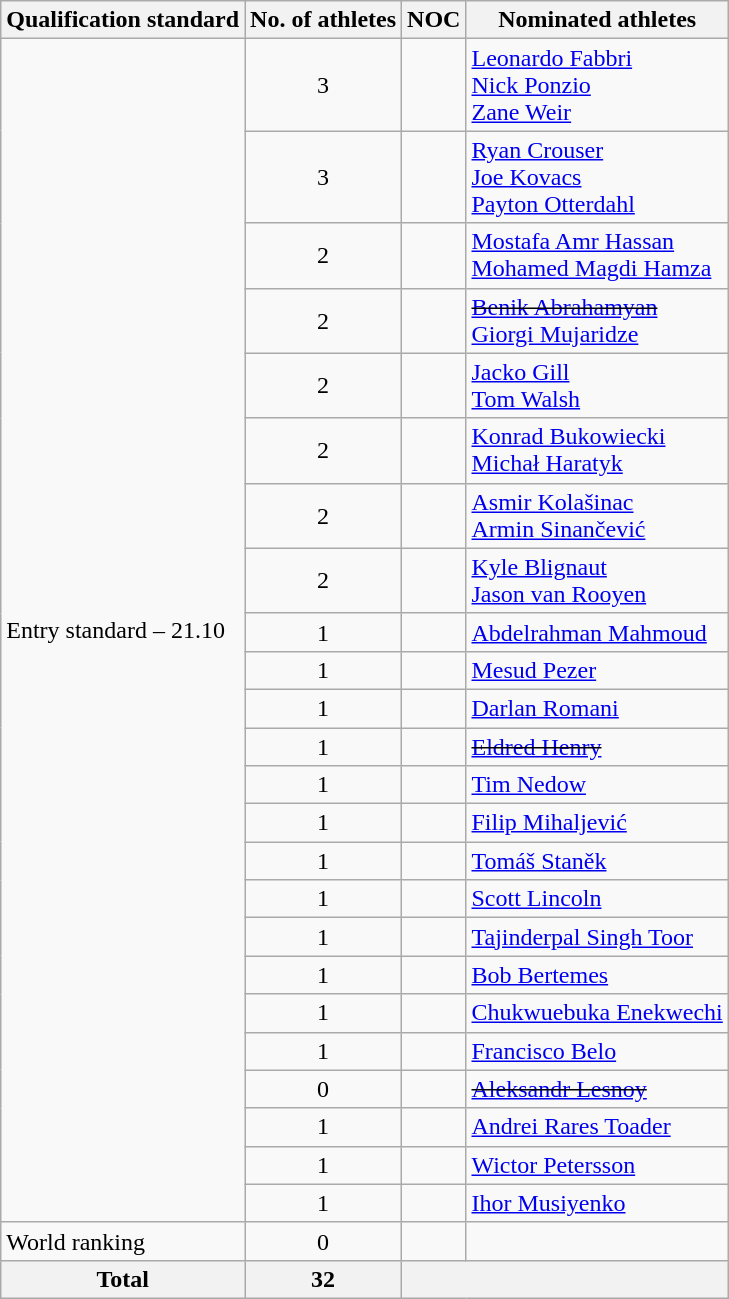<table class="wikitable" style="text-align:left;">
<tr>
<th>Qualification standard</th>
<th>No. of athletes</th>
<th>NOC</th>
<th>Nominated athletes</th>
</tr>
<tr>
<td rowspan=24>Entry standard – 21.10</td>
<td align=center>3</td>
<td></td>
<td><a href='#'>Leonardo Fabbri</a> <br> <a href='#'>Nick Ponzio</a> <br> <a href='#'>Zane Weir</a></td>
</tr>
<tr>
<td align=center>3</td>
<td></td>
<td><a href='#'>Ryan Crouser</a><br><a href='#'>Joe Kovacs</a><br><a href='#'>Payton Otterdahl</a></td>
</tr>
<tr>
<td align=center>2</td>
<td></td>
<td><a href='#'>Mostafa Amr Hassan</a> <br> <a href='#'>Mohamed Magdi Hamza</a></td>
</tr>
<tr>
<td align=center>2</td>
<td></td>
<td><s><a href='#'>Benik Abrahamyan</a></s><br><a href='#'>Giorgi Mujaridze</a></td>
</tr>
<tr>
<td align=center>2</td>
<td></td>
<td><a href='#'>Jacko Gill</a><br><a href='#'>Tom Walsh</a></td>
</tr>
<tr>
<td align=center>2</td>
<td></td>
<td><a href='#'>Konrad Bukowiecki</a><br><a href='#'>Michał Haratyk</a></td>
</tr>
<tr>
<td align=center>2</td>
<td></td>
<td><a href='#'>Asmir Kolašinac</a><br><a href='#'>Armin Sinančević</a></td>
</tr>
<tr>
<td align=center>2</td>
<td></td>
<td><a href='#'>Kyle Blignaut</a><br><a href='#'>Jason van Rooyen</a></td>
</tr>
<tr>
<td align=center>1</td>
<td></td>
<td><a href='#'>Abdelrahman Mahmoud</a></td>
</tr>
<tr>
<td align=center>1</td>
<td></td>
<td><a href='#'>Mesud Pezer</a></td>
</tr>
<tr>
<td align=center>1</td>
<td></td>
<td><a href='#'>Darlan Romani</a></td>
</tr>
<tr>
<td align=center>1</td>
<td></td>
<td><s><a href='#'>Eldred Henry</a></s></td>
</tr>
<tr>
<td align=center>1</td>
<td></td>
<td><a href='#'>Tim Nedow</a></td>
</tr>
<tr>
<td align=center>1</td>
<td></td>
<td><a href='#'>Filip Mihaljević</a></td>
</tr>
<tr>
<td align=center>1</td>
<td></td>
<td><a href='#'>Tomáš Staněk</a></td>
</tr>
<tr>
<td align=center>1</td>
<td></td>
<td><a href='#'>Scott Lincoln</a></td>
</tr>
<tr>
<td align=center>1</td>
<td></td>
<td><a href='#'>Tajinderpal Singh Toor</a></td>
</tr>
<tr>
<td align=center>1</td>
<td></td>
<td><a href='#'>Bob Bertemes</a></td>
</tr>
<tr>
<td align=center>1</td>
<td></td>
<td><a href='#'>Chukwuebuka Enekwechi</a></td>
</tr>
<tr>
<td align=center>1</td>
<td></td>
<td><a href='#'>Francisco Belo</a></td>
</tr>
<tr>
<td align=center>0</td>
<td></td>
<td><s><a href='#'>Aleksandr Lesnoy</a></s></td>
</tr>
<tr>
<td align=center>1</td>
<td></td>
<td><a href='#'>Andrei Rares Toader</a></td>
</tr>
<tr>
<td align=center>1</td>
<td></td>
<td><a href='#'>Wictor Petersson</a></td>
</tr>
<tr>
<td align=center>1</td>
<td></td>
<td><a href='#'>Ihor Musiyenko</a></td>
</tr>
<tr>
<td>World ranking</td>
<td align=center>0</td>
<td></td>
<td></td>
</tr>
<tr>
<th>Total</th>
<th>32</th>
<th colspan=2></th>
</tr>
</table>
